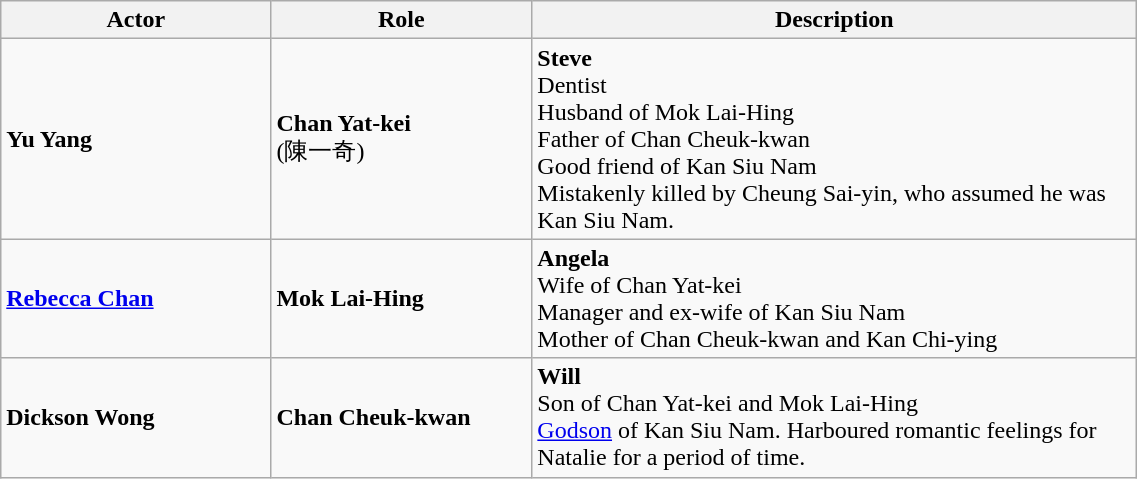<table class="wikitable" width="60%">
<tr>
<th style="width:6%">Actor</th>
<th style="width:6%">Role</th>
<th style="width:15%">Description</th>
</tr>
<tr>
<td><strong>Yu Yang</strong></td>
<td><strong>Chan Yat-kei</strong><br>(陳一奇)</td>
<td><strong>Steve</strong><br>Dentist<br>Husband of Mok Lai-Hing<br>Father of Chan Cheuk-kwan<br>Good friend of Kan Siu Nam<br>Mistakenly killed by Cheung Sai-yin, who assumed he was Kan Siu Nam.</td>
</tr>
<tr>
<td><strong><a href='#'>Rebecca Chan</a></strong></td>
<td><strong>Mok Lai-Hing</strong></td>
<td><strong>Angela</strong><br>Wife of Chan Yat-kei<br>Manager and ex-wife of Kan Siu Nam<br>Mother of Chan Cheuk-kwan and Kan Chi-ying</td>
</tr>
<tr>
<td><strong>Dickson Wong</strong></td>
<td><strong>Chan Cheuk-kwan</strong></td>
<td><strong>Will</strong><br>Son of Chan Yat-kei and Mok Lai-Hing<br><a href='#'>Godson</a> of Kan Siu Nam. Harboured romantic feelings for Natalie for a period of time.</td>
</tr>
</table>
